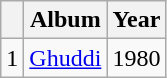<table class="wikitable sortable" style= "auto">
<tr>
<th></th>
<th>Album</th>
<th>Year</th>
</tr>
<tr>
<td>1</td>
<td><a href='#'>Ghuddi</a></td>
<td align="center">1980</td>
</tr>
</table>
